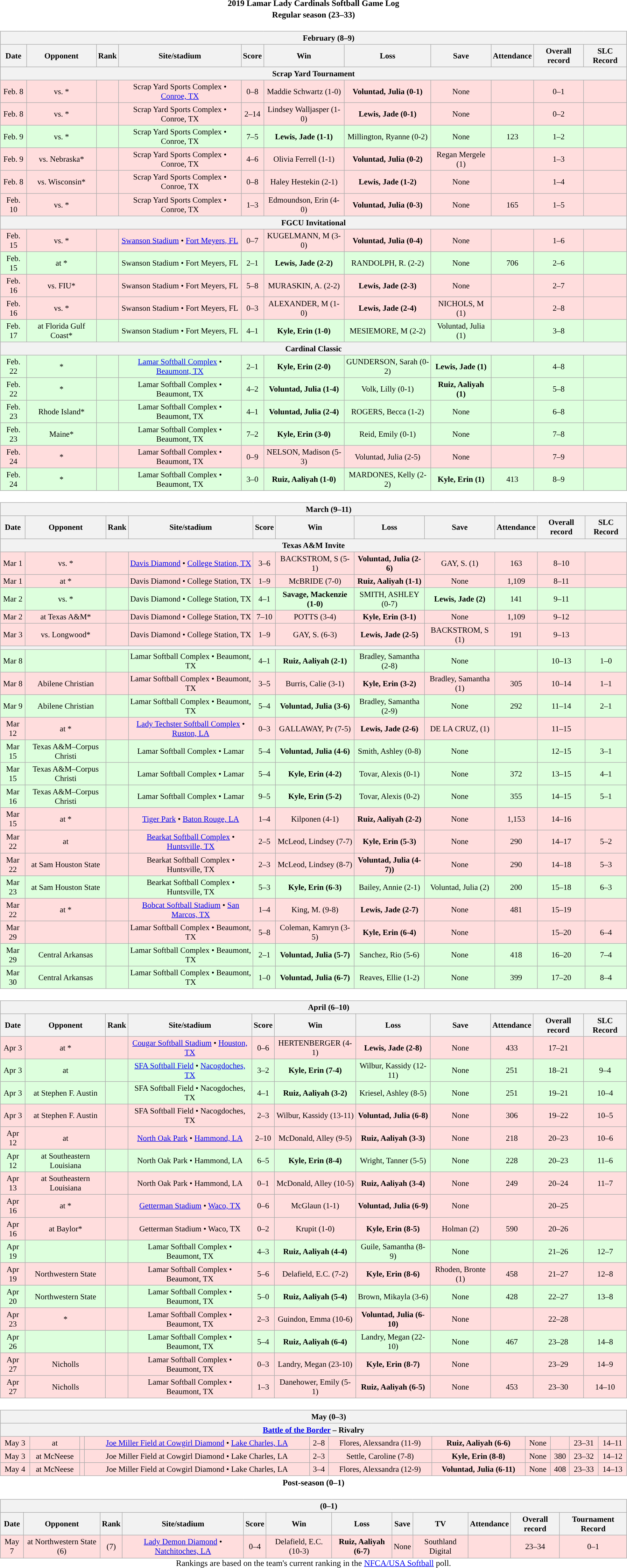<table class="toccolours" width=95% style="clear:both; margin:1.5em auto; text-align:center;">
<tr>
<th colspan=2>2019 Lamar Lady Cardinals Softball Game Log</th>
</tr>
<tr>
<th colspan=2>Regular season (23–33)</th>
</tr>
<tr valign="top">
<td><br><table class="wikitable collapsible collapsed" style="margin:auto; width:100%; text-align:center; font-size:95%">
<tr>
<th colspan=12 style="padding-left:4em;">February (8–9)</th>
</tr>
<tr>
<th>Date</th>
<th>Opponent</th>
<th>Rank</th>
<th>Site/stadium</th>
<th>Score</th>
<th>Win</th>
<th>Loss</th>
<th>Save</th>
<th>Attendance</th>
<th>Overall record</th>
<th>SLC Record</th>
</tr>
<tr>
<th colspan=12>Scrap Yard Tournament</th>
</tr>
<tr align="center" bgcolor=#ffdddd>
<td>Feb. 8</td>
<td>vs. *</td>
<td></td>
<td>Scrap Yard Sports Complex • <a href='#'>Conroe, TX</a></td>
<td>0–8</td>
<td>Maddie Schwartz (1-0)</td>
<td><strong>Voluntad, Julia (0-1)</strong></td>
<td>None</td>
<td></td>
<td>0–1</td>
<td></td>
</tr>
<tr align="center" bgcolor=#ffdddd>
<td>Feb. 8</td>
<td>vs. *</td>
<td></td>
<td>Scrap Yard Sports Complex • Conroe, TX</td>
<td>2–14</td>
<td>Lindsey Walljasper (1-0)</td>
<td><strong>Lewis, Jade (0-1)</strong></td>
<td>None</td>
<td></td>
<td>0–2</td>
<td></td>
</tr>
<tr align="center" bgcolor=#ddffdd>
<td>Feb. 9</td>
<td>vs. *</td>
<td></td>
<td>Scrap Yard Sports Complex • Conroe, TX</td>
<td>7–5</td>
<td><strong>Lewis, Jade (1-1)</strong></td>
<td>Millington, Ryanne (0-2)</td>
<td>None</td>
<td>123</td>
<td>1–2</td>
<td></td>
</tr>
<tr align="center" bgcolor=#ffdddd>
<td>Feb. 9</td>
<td>vs. Nebraska*</td>
<td></td>
<td>Scrap Yard Sports Complex • Conroe, TX</td>
<td>4–6</td>
<td>Olivia Ferrell (1-1)</td>
<td><strong>Voluntad, Julia (0-2)</strong></td>
<td>Regan Mergele (1)</td>
<td></td>
<td>1–3</td>
<td></td>
</tr>
<tr align="center" bgcolor=#ffdddd>
<td>Feb. 8</td>
<td>vs. Wisconsin*</td>
<td></td>
<td>Scrap Yard Sports Complex • Conroe, TX</td>
<td>0–8</td>
<td>Haley Hestekin (2-1)</td>
<td><strong>Lewis, Jade (1-2)</strong></td>
<td>None</td>
<td></td>
<td>1–4</td>
<td></td>
</tr>
<tr align="center" bgcolor=#ffdddd>
<td>Feb. 10</td>
<td>vs. *</td>
<td></td>
<td>Scrap Yard Sports Complex • Conroe, TX</td>
<td>1–3</td>
<td>Edmoundson, Erin (4-0)</td>
<td><strong>Voluntad, Julia (0-3)</strong></td>
<td>None</td>
<td>165</td>
<td>1–5</td>
<td></td>
</tr>
<tr>
<th colspan=12>FGCU Invitational</th>
</tr>
<tr align="center" bgcolor=#ffdddd>
<td>Feb. 15</td>
<td>vs. *</td>
<td></td>
<td><a href='#'>Swanson Stadium</a> • <a href='#'>Fort Meyers, FL</a></td>
<td>0–7</td>
<td>KUGELMANN, M (3-0)</td>
<td><strong>Voluntad, Julia (0-4)</strong></td>
<td>None</td>
<td></td>
<td>1–6</td>
<td></td>
</tr>
<tr align="center" bgcolor=#ddffdd>
<td>Feb. 15</td>
<td>at *</td>
<td></td>
<td>Swanson Stadium • Fort Meyers, FL</td>
<td>2–1</td>
<td><strong>Lewis, Jade (2-2)</strong></td>
<td>RANDOLPH, R. (2-2)</td>
<td>None</td>
<td>706</td>
<td>2–6</td>
<td></td>
</tr>
<tr align="center" bgcolor=#ffdddd>
<td>Feb. 16</td>
<td>vs. FIU*</td>
<td></td>
<td>Swanson Stadium • Fort Meyers, FL</td>
<td>5–8</td>
<td>MURASKIN, A. (2-2)</td>
<td><strong>Lewis, Jade (2-3)</strong></td>
<td>None</td>
<td></td>
<td>2–7</td>
<td></td>
</tr>
<tr align="center" bgcolor=#ffdddd>
<td>Feb. 16</td>
<td>vs. *</td>
<td></td>
<td>Swanson Stadium • Fort Meyers, FL</td>
<td>0–3</td>
<td>ALEXANDER, M (1-0)</td>
<td><strong>Lewis, Jade (2-4)</strong></td>
<td>NICHOLS, M (1)</td>
<td></td>
<td>2–8</td>
<td></td>
</tr>
<tr align="center" bgcolor=#ddffdd>
<td>Feb. 17</td>
<td>at Florida Gulf Coast*</td>
<td></td>
<td>Swanson Stadium • Fort Meyers, FL</td>
<td>4–1</td>
<td><strong>Kyle, Erin (1-0)</strong></td>
<td>MESIEMORE, M (2-2)</td>
<td>Voluntad, Julia (1)</td>
<td></td>
<td>3–8</td>
<td></td>
</tr>
<tr>
<th colspan=12>Cardinal Classic</th>
</tr>
<tr align="center" bgcolor=#ddffdd>
<td>Feb. 22</td>
<td>*</td>
<td></td>
<td><a href='#'>Lamar Softball Complex</a> • <a href='#'>Beaumont, TX</a></td>
<td>2–1</td>
<td><strong>Kyle, Erin (2-0)</strong></td>
<td>GUNDERSON, Sarah (0-2)</td>
<td><strong>Lewis, Jade (1)</strong></td>
<td></td>
<td>4–8</td>
<td></td>
</tr>
<tr align="center" bgcolor=#ddffdd>
<td>Feb. 22</td>
<td>*</td>
<td></td>
<td>Lamar Softball Complex • Beaumont, TX</td>
<td>4–2</td>
<td><strong>Voluntad, Julia (1-4)</strong></td>
<td>Volk, Lilly (0-1)</td>
<td><strong>Ruiz, Aaliyah (1)</strong></td>
<td></td>
<td>5–8</td>
<td></td>
</tr>
<tr align="center" bgcolor=#ddffdd>
<td>Feb. 23</td>
<td>Rhode Island*</td>
<td></td>
<td>Lamar Softball Complex • Beaumont, TX</td>
<td>4–1</td>
<td><strong>Voluntad, Julia (2-4)</strong></td>
<td>ROGERS, Becca (1-2)</td>
<td>None</td>
<td></td>
<td>6–8</td>
<td></td>
</tr>
<tr align="center" bgcolor=#ddffdd>
<td>Feb. 23</td>
<td>Maine*</td>
<td></td>
<td>Lamar Softball Complex • Beaumont, TX</td>
<td>7–2</td>
<td><strong>Kyle, Erin (3-0)</strong></td>
<td>Reid, Emily (0-1)</td>
<td>None</td>
<td></td>
<td>7–8</td>
<td></td>
</tr>
<tr align="center" bgcolor=#ffdddd>
<td>Feb. 24</td>
<td>*</td>
<td></td>
<td>Lamar Softball Complex • Beaumont, TX</td>
<td>0–9</td>
<td>NELSON, Madison (5-3)</td>
<td>Voluntad, Julia (2-5)</td>
<td>None</td>
<td></td>
<td>7–9</td>
<td></td>
</tr>
<tr align="center" bgcolor=#ddffdd>
<td>Feb. 24</td>
<td>*</td>
<td></td>
<td>Lamar Softball Complex • Beaumont, TX</td>
<td>3–0</td>
<td><strong>Ruiz, Aaliyah (1-0)</strong></td>
<td>MARDONES, Kelly (2-2)</td>
<td><strong>Kyle, Erin (1)</strong></td>
<td>413</td>
<td>8–9</td>
<td></td>
</tr>
</table>
</td>
</tr>
<tr>
<td><br><table class="wikitable collapsible collapsed" style="margin:auto; font-size:95%; width:100%">
<tr>
<th colspan=12 style="padding-left:4em;">March (9–11)</th>
</tr>
<tr>
<th>Date</th>
<th>Opponent</th>
<th>Rank</th>
<th>Site/stadium</th>
<th>Score</th>
<th>Win</th>
<th>Loss</th>
<th>Save</th>
<th>Attendance</th>
<th>Overall record</th>
<th>SLC Record</th>
</tr>
<tr>
<th colspan=12>Texas A&M Invite</th>
</tr>
<tr align="center" bgcolor=#ffdddd>
<td>Mar 1</td>
<td>vs. *</td>
<td></td>
<td><a href='#'>Davis Diamond</a> • <a href='#'>College Station, TX</a></td>
<td>3–6</td>
<td>BACKSTROM, S (5-1)</td>
<td><strong>Voluntad, Julia (2-6)</strong></td>
<td>GAY, S. (1)</td>
<td>163</td>
<td>8–10</td>
<td></td>
</tr>
<tr align="center" bgcolor=#ffdddd>
<td>Mar 1</td>
<td>at *</td>
<td></td>
<td>Davis Diamond • College Station, TX</td>
<td>1–9</td>
<td>McBRIDE (7-0)</td>
<td><strong>Ruiz, Aaliyah (1-1)</strong></td>
<td>None</td>
<td>1,109</td>
<td>8–11</td>
<td></td>
</tr>
<tr align="center" bgcolor=#ddffdd>
<td>Mar 2</td>
<td>vs. *</td>
<td></td>
<td>Davis Diamond • College Station, TX</td>
<td>4–1</td>
<td><strong>Savage, Mackenzie (1-0)</strong></td>
<td>SMITH, ASHLEY (0-7)</td>
<td><strong>Lewis, Jade (2)</strong></td>
<td>141</td>
<td>9–11</td>
<td></td>
</tr>
<tr align="center" bgcolor=#ffdddd>
<td>Mar 2</td>
<td>at Texas A&M*</td>
<td></td>
<td>Davis Diamond • College Station, TX</td>
<td>7–10</td>
<td>POTTS (3-4)</td>
<td><strong>Kyle, Erin (3-1)</strong></td>
<td>None</td>
<td>1,109</td>
<td>9–12</td>
<td></td>
</tr>
<tr align="center" bgcolor=#ffdddd>
<td>Mar 3</td>
<td>vs. Longwood*</td>
<td></td>
<td>Davis Diamond • College Station, TX</td>
<td>1–9</td>
<td>GAY, S. (6-3)</td>
<td><strong>Lewis, Jade (2-5)</strong></td>
<td>BACKSTROM, S (1)</td>
<td>191</td>
<td>9–13</td>
<td></td>
</tr>
<tr>
<th colspan=12></th>
</tr>
<tr align="center" bgcolor=#ddffdd>
<td>Mar 8</td>
<td></td>
<td></td>
<td>Lamar Softball Complex • Beaumont, TX</td>
<td>4–1</td>
<td><strong>Ruiz, Aaliyah (2-1)</strong></td>
<td>Bradley, Samantha (2-8)</td>
<td>None</td>
<td></td>
<td>10–13</td>
<td>1–0</td>
</tr>
<tr align="center" bgcolor=#ffdddd>
<td>Mar 8</td>
<td>Abilene Christian</td>
<td></td>
<td>Lamar Softball Complex • Beaumont, TX</td>
<td>3–5</td>
<td>Burris, Calie (3-1)</td>
<td><strong>Kyle, Erin (3-2)</strong></td>
<td>Bradley, Samantha (1)</td>
<td>305</td>
<td>10–14</td>
<td>1–1</td>
</tr>
<tr align="center" bgcolor=#ddffdd>
<td>Mar 9</td>
<td>Abilene Christian</td>
<td></td>
<td>Lamar Softball Complex • Beaumont, TX</td>
<td>5–4</td>
<td><strong>Voluntad, Julia (3-6)</strong></td>
<td>Bradley, Samantha (2-9)</td>
<td>None</td>
<td>292</td>
<td>11–14</td>
<td>2–1</td>
</tr>
<tr align="center" bgcolor=#ffdddd>
<td>Mar 12</td>
<td>at *</td>
<td></td>
<td><a href='#'>Lady Techster Softball Complex</a> • <a href='#'>Ruston, LA</a></td>
<td>0–3</td>
<td>GALLAWAY, Pr (7-5)</td>
<td><strong>Lewis, Jade (2-6)</strong></td>
<td>DE LA CRUZ, (1)</td>
<td></td>
<td>11–15</td>
<td></td>
</tr>
<tr align="center" bgcolor=#ddffdd>
<td>Mar 15</td>
<td>Texas A&M–Corpus Christi</td>
<td></td>
<td>Lamar Softball Complex • Lamar</td>
<td>5–4</td>
<td><strong>Voluntad, Julia (4-6)</strong></td>
<td>Smith, Ashley (0-8)</td>
<td>None</td>
<td></td>
<td>12–15</td>
<td>3–1</td>
</tr>
<tr align="center" bgcolor=#ddffdd>
<td>Mar 15</td>
<td>Texas A&M–Corpus Christi</td>
<td></td>
<td>Lamar Softball Complex • Lamar</td>
<td>5–4</td>
<td><strong>Kyle, Erin (4-2)</strong></td>
<td>Tovar, Alexis (0-1)</td>
<td>None</td>
<td>372</td>
<td>13–15</td>
<td>4–1</td>
</tr>
<tr align="center" bgcolor=#ddffdd>
<td>Mar 16</td>
<td>Texas A&M–Corpus Christi</td>
<td></td>
<td>Lamar Softball Complex • Lamar</td>
<td>9–5</td>
<td><strong>Kyle, Erin (5-2)</strong></td>
<td>Tovar, Alexis (0-2)</td>
<td>None</td>
<td>355</td>
<td>14–15</td>
<td>5–1</td>
</tr>
<tr align="center" bgcolor=#ffdddd>
<td>Mar 15</td>
<td>at *</td>
<td></td>
<td><a href='#'>Tiger Park</a> • <a href='#'>Baton Rouge, LA</a></td>
<td>1–4</td>
<td>Kilponen (4-1)</td>
<td><strong>Ruiz, Aaliyah (2-2)</strong></td>
<td>None</td>
<td>1,153</td>
<td>14–16</td>
<td></td>
</tr>
<tr align="center" bgcolor=#ffdddd>
<td>Mar 22</td>
<td>at </td>
<td></td>
<td><a href='#'>Bearkat Softball Complex</a> • <a href='#'>Huntsville, TX</a></td>
<td>2–5</td>
<td>McLeod, Lindsey (7-7)</td>
<td><strong>Kyle, Erin (5-3)</strong></td>
<td>None</td>
<td>290</td>
<td>14–17</td>
<td>5–2</td>
</tr>
<tr align="center" bgcolor=#ffdddd>
<td>Mar 22</td>
<td>at Sam Houston State</td>
<td></td>
<td>Bearkat Softball Complex • Huntsville, TX</td>
<td>2–3</td>
<td>McLeod, Lindsey (8-7)</td>
<td><strong>Voluntad, Julia (4-7))</strong></td>
<td>None</td>
<td>290</td>
<td>14–18</td>
<td>5–3</td>
</tr>
<tr align="center" bgcolor=#ddffdd>
<td>Mar 23</td>
<td>at Sam Houston State</td>
<td></td>
<td>Bearkat Softball Complex • Huntsville, TX</td>
<td>5–3</td>
<td><strong>Kyle, Erin (6-3)</strong></td>
<td>Bailey, Annie (2-1)</td>
<td>Voluntad, Julia (2)</td>
<td>200</td>
<td>15–18</td>
<td>6–3</td>
</tr>
<tr align="center" bgcolor=#ffdddd>
<td>Mar 22</td>
<td>at *</td>
<td></td>
<td><a href='#'>Bobcat Softball Stadium</a> • <a href='#'>San Marcos, TX</a></td>
<td>1–4</td>
<td>King, M. (9-8)</td>
<td><strong>Lewis, Jade (2-7)</strong></td>
<td>None</td>
<td>481</td>
<td>15–19</td>
<td></td>
</tr>
<tr align="center" bgcolor=#ffdddd>
<td>Mar 29</td>
<td></td>
<td></td>
<td>Lamar Softball Complex • Beaumont, TX</td>
<td>5–8</td>
<td>Coleman, Kamryn (3-5)</td>
<td><strong>Kyle, Erin (6-4)</strong></td>
<td>None</td>
<td></td>
<td>15–20</td>
<td>6–4</td>
</tr>
<tr align="center" bgcolor=#ddffdd>
<td>Mar 29</td>
<td>Central Arkansas</td>
<td></td>
<td>Lamar Softball Complex • Beaumont, TX</td>
<td>2–1</td>
<td><strong>Voluntad, Julia (5-7)</strong></td>
<td>Sanchez, Rio (5-6)</td>
<td>None</td>
<td>418</td>
<td>16–20</td>
<td>7–4</td>
</tr>
<tr align="center" bgcolor=#ddffdd>
<td>Mar 30</td>
<td>Central Arkansas</td>
<td></td>
<td>Lamar Softball Complex • Beaumont, TX</td>
<td>1–0</td>
<td><strong>Voluntad, Julia (6-7)</strong></td>
<td>Reaves, Ellie (1-2)</td>
<td>None</td>
<td>399</td>
<td>17–20</td>
<td>8–4</td>
</tr>
</table>
</td>
</tr>
<tr>
<td><br><table class="wikitable collapsible collapsed" style="margin:auto; font-size:95%; width:100%">
<tr>
<th colspan=12 style="padding-left:4em;">April (6–10)</th>
</tr>
<tr>
<th>Date</th>
<th>Opponent</th>
<th>Rank</th>
<th>Site/stadium</th>
<th>Score</th>
<th>Win</th>
<th>Loss</th>
<th>Save</th>
<th>Attendance</th>
<th>Overall record</th>
<th>SLC Record</th>
</tr>
<tr align="center" bgcolor=#ffdddd>
<td>Apr 3</td>
<td>at *</td>
<td></td>
<td><a href='#'>Cougar Softball Stadium</a> • <a href='#'>Houston, TX</a></td>
<td>0–6</td>
<td>HERTENBERGER (4-1)</td>
<td><strong>Lewis, Jade (2-8)</strong></td>
<td>None</td>
<td>433</td>
<td>17–21</td>
<td></td>
</tr>
<tr align="center" bgcolor=#ddffdd>
<td>Apr 3</td>
<td>at </td>
<td></td>
<td><a href='#'>SFA Softball Field</a> • <a href='#'>Nacogdoches, TX</a></td>
<td>3–2</td>
<td><strong>Kyle, Erin (7-4)</strong></td>
<td>Wilbur, Kassidy (12-11)</td>
<td>None</td>
<td>251</td>
<td>18–21</td>
<td>9–4</td>
</tr>
<tr align="center" bgcolor=#ddffdd>
<td>Apr 3</td>
<td>at Stephen F. Austin</td>
<td></td>
<td>SFA Softball Field • Nacogdoches, TX</td>
<td>4–1</td>
<td><strong>Ruiz, Aaliyah (3-2)</strong></td>
<td>Kriesel, Ashley (8-5)</td>
<td>None</td>
<td>251</td>
<td>19–21</td>
<td>10–4</td>
</tr>
<tr align="center" bgcolor=#ffdddd>
<td>Apr 3</td>
<td>at Stephen F. Austin</td>
<td></td>
<td>SFA Softball Field • Nacogdoches, TX</td>
<td>2–3</td>
<td>Wilbur, Kassidy (13-11)</td>
<td><strong>Voluntad, Julia (6-8)</strong></td>
<td>None</td>
<td>306</td>
<td>19–22</td>
<td>10–5</td>
</tr>
<tr align="center" bgcolor=#ffdddd>
<td>Apr 12</td>
<td>at </td>
<td></td>
<td><a href='#'>North Oak Park</a> • <a href='#'>Hammond, LA</a></td>
<td>2–10</td>
<td>McDonald, Alley (9-5)</td>
<td><strong>Ruiz, Aaliyah (3-3)</strong></td>
<td>None</td>
<td>218</td>
<td>20–23</td>
<td>10–6</td>
</tr>
<tr align="center" bgcolor=#ddffdd>
<td>Apr 12</td>
<td>at Southeastern Louisiana</td>
<td></td>
<td>North Oak Park • Hammond, LA</td>
<td>6–5</td>
<td><strong>Kyle, Erin (8-4)</strong></td>
<td>Wright, Tanner (5-5)</td>
<td>None</td>
<td>228</td>
<td>20–23</td>
<td>11–6</td>
</tr>
<tr align="center" bgcolor=#ffdddd>
<td>Apr 13</td>
<td>at Southeastern Louisiana</td>
<td></td>
<td>North Oak Park • Hammond, LA</td>
<td>0–1</td>
<td>McDonald, Alley (10-5)</td>
<td><strong>Ruiz, Aaliyah (3-4)</strong></td>
<td>None</td>
<td>249</td>
<td>20–24</td>
<td>11–7</td>
</tr>
<tr align="center" bgcolor=#ffdddd>
<td>Apr 16</td>
<td>at *</td>
<td></td>
<td><a href='#'>Getterman Stadium</a> • <a href='#'>Waco, TX</a></td>
<td>0–6</td>
<td>McGlaun (1-1)</td>
<td><strong>Voluntad, Julia (6-9)</strong></td>
<td>None</td>
<td></td>
<td>20–25</td>
<td></td>
</tr>
<tr align="center" bgcolor=#ffdddd>
<td>Apr 16</td>
<td>at Baylor*</td>
<td></td>
<td>Getterman Stadium • Waco, TX</td>
<td>0–2</td>
<td>Krupit (1-0)</td>
<td><strong>Kyle, Erin (8-5)</strong></td>
<td>Holman (2)</td>
<td>590</td>
<td>20–26</td>
<td></td>
</tr>
<tr align="center" bgcolor=#ddffdd>
<td>Apr 19</td>
<td></td>
<td></td>
<td>Lamar Softball Complex • Beaumont, TX</td>
<td>4–3</td>
<td><strong>Ruiz, Aaliyah (4-4)</strong></td>
<td>Guile, Samantha (8-9)</td>
<td>None</td>
<td></td>
<td>21–26</td>
<td>12–7</td>
</tr>
<tr align="center" bgcolor=#ffdddd>
<td>Apr 19</td>
<td>Northwestern State</td>
<td></td>
<td>Lamar Softball Complex • Beaumont, TX</td>
<td>5–6</td>
<td>Delafield, E.C. (7-2)</td>
<td><strong>Kyle, Erin (8-6)</strong></td>
<td>Rhoden, Bronte (1)</td>
<td>458</td>
<td>21–27</td>
<td>12–8</td>
</tr>
<tr align="center" bgcolor=#ddffdd>
<td>Apr 20</td>
<td>Northwestern State</td>
<td></td>
<td>Lamar Softball Complex • Beaumont, TX</td>
<td>5–0</td>
<td><strong>Ruiz, Aaliyah (5-4)</strong></td>
<td>Brown, Mikayla (3-6)</td>
<td>None</td>
<td>428</td>
<td>22–27</td>
<td>13–8</td>
</tr>
<tr align="center" bgcolor=#ffdddd>
<td>Apr 23</td>
<td>*</td>
<td></td>
<td>Lamar Softball Complex • Beaumont, TX</td>
<td>2–3</td>
<td>Guindon, Emma (10-6)</td>
<td><strong>Voluntad, Julia (6-10)</strong></td>
<td>None</td>
<td></td>
<td>22–28</td>
<td></td>
</tr>
<tr align="center" bgcolor=#ddffdd>
<td>Apr 26</td>
<td></td>
<td></td>
<td>Lamar Softball Complex • Beaumont, TX</td>
<td>5–4</td>
<td><strong>Ruiz, Aaliyah (6-4)</strong></td>
<td>Landry, Megan (22-10)</td>
<td>None</td>
<td>467</td>
<td>23–28</td>
<td>14–8</td>
</tr>
<tr align="center" bgcolor=#ffdddd>
<td>Apr 27</td>
<td>Nicholls</td>
<td></td>
<td>Lamar Softball Complex • Beaumont, TX</td>
<td>0–3</td>
<td>Landry, Megan (23-10)</td>
<td><strong>Kyle, Erin (8-7)</strong></td>
<td>None</td>
<td></td>
<td>23–29</td>
<td>14–9</td>
</tr>
<tr align="center" bgcolor=#ffdddd>
<td>Apr 27</td>
<td>Nicholls</td>
<td></td>
<td>Lamar Softball Complex • Beaumont, TX</td>
<td>1–3</td>
<td>Danehower, Emily (5-1)</td>
<td><strong>Ruiz, Aaliyah (6-5)</strong></td>
<td>None</td>
<td>453</td>
<td>23–30</td>
<td>14–10</td>
</tr>
</table>
</td>
</tr>
<tr>
<td><br><table class="wikitable collapsible collapsed" style="margin:auto; font-size:95%; width:100%">
<tr>
<th colspan=12 style="padding-left:4em;">May (0–3)</th>
</tr>
<tr>
<th colspan=12><a href='#'>Battle of the Border</a> – Rivalry</th>
</tr>
<tr align="center" bgcolor=#ffdddd>
<td>May 3</td>
<td>at </td>
<td></td>
<td><a href='#'>Joe Miller Field at Cowgirl Diamond</a> • <a href='#'>Lake Charles, LA</a></td>
<td>2–8</td>
<td>Flores, Alexsandra (11-9)</td>
<td><strong>Ruiz, Aaliyah (6-6)</strong></td>
<td>None</td>
<td></td>
<td>23–31</td>
<td>14–11</td>
</tr>
<tr align="center" bgcolor=#ffdddd>
<td>May 3</td>
<td>at McNeese</td>
<td></td>
<td>Joe Miller Field at Cowgirl Diamond • Lake Charles, LA</td>
<td>2–3</td>
<td>Settle, Caroline (7-8)</td>
<td><strong>Kyle, Erin (8-8)</strong></td>
<td>None</td>
<td>380</td>
<td>23–32</td>
<td>14–12</td>
</tr>
<tr align="center" bgcolor=#ffdddd>
<td>May 4</td>
<td>at McNeese</td>
<td></td>
<td>Joe Miller Field at Cowgirl Diamond • Lake Charles, LA</td>
<td>3–4</td>
<td>Flores, Alexsandra (12-9)</td>
<td><strong>Voluntad, Julia (6-11)</strong></td>
<td>None</td>
<td>408</td>
<td>23–33</td>
<td>14–13</td>
</tr>
</table>
</td>
</tr>
<tr>
<th colspan=2>Post-season (0–1)</th>
</tr>
<tr>
<td><br><table class="wikitable collapsible collapsed" style="margin:auto; width:100%; text-align:center; font-size:95%">
<tr>
<th colspan=12 style="padding-left:4em;"> (0–1)</th>
</tr>
<tr>
<th>Date</th>
<th>Opponent</th>
<th>Rank</th>
<th>Site/stadium</th>
<th>Score</th>
<th>Win</th>
<th>Loss</th>
<th>Save</th>
<th>TV</th>
<th>Attendance</th>
<th>Overall record</th>
<th>Tournament Record</th>
</tr>
<tr align="center" bgcolor=#ffdddd>
<td>May 7</td>
<td>at Northwestern State (6)</td>
<td>(7)</td>
<td><a href='#'>Lady Demon Diamond</a> • <a href='#'>Natchitoches, LA</a></td>
<td>0–4</td>
<td>Delafield, E.C. (10-3)</td>
<td><strong>Ruiz, Aaliyah (6-7)</strong></td>
<td>None</td>
<td>Southland Digital</td>
<td></td>
<td>23–34</td>
<td>0–1</td>
</tr>
</table>
Rankings are based on the team's current ranking in the <a href='#'>NFCA/USA Softball</a> poll.</td>
</tr>
</table>
